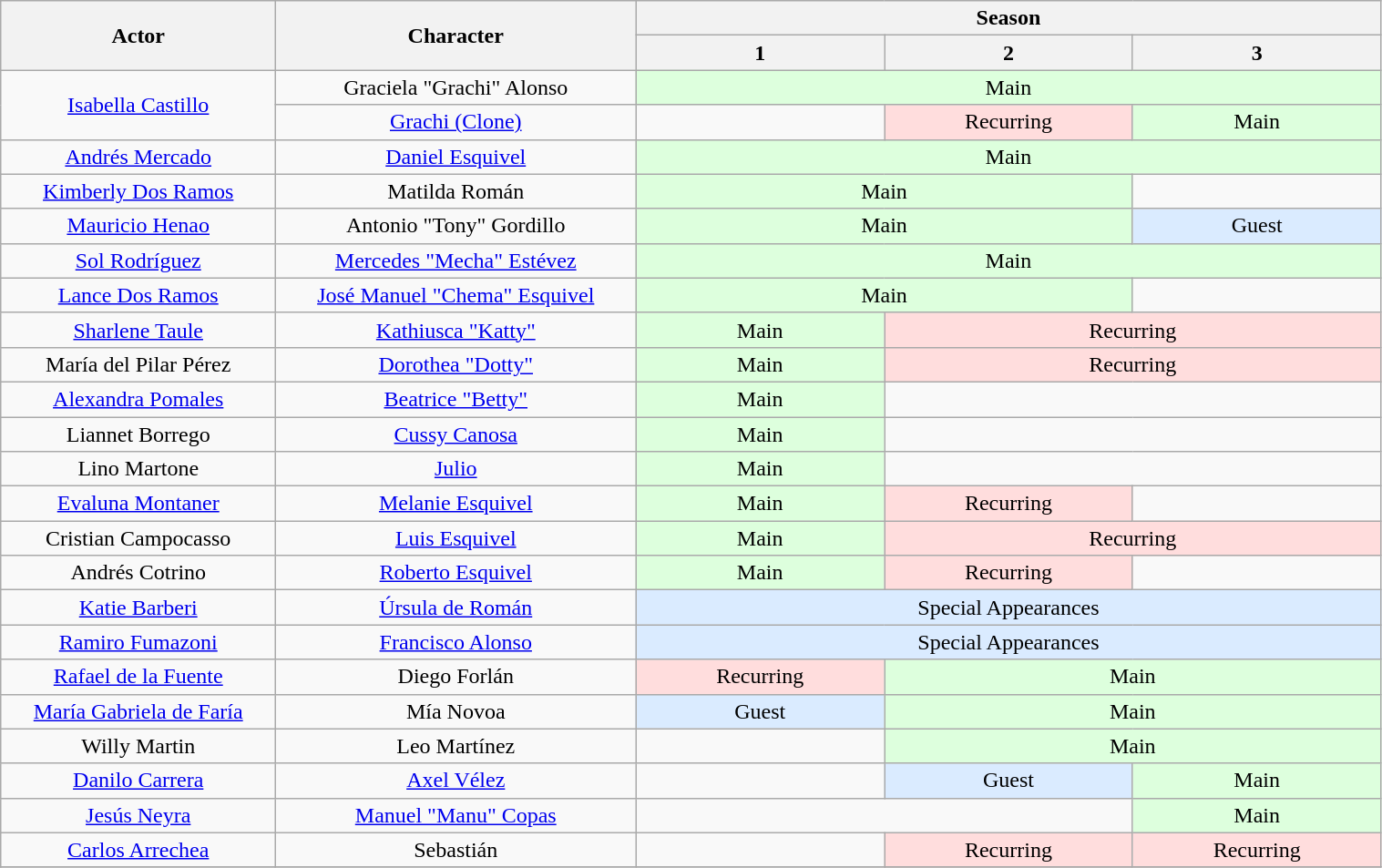<table class="wikitable" style="text-align:center; width:80%">
<tr>
<th scope="col" rowspan="2" width:10%">Actor</th>
<th scope="col" rowspan="2" width:20%">Character</th>
<th colspan="3" scope="col" width:40%">Season</th>
</tr>
<tr>
<th width="18%">1</th>
<th width="18%">2</th>
<th width="18%">3</th>
</tr>
<tr>
<td rowspan="2"><a href='#'>Isabella Castillo</a></td>
<td>Graciela "Grachi" Alonso</td>
<td style="background: #ddffdd" colspan="3" align="center">Main</td>
</tr>
<tr>
<td><a href='#'>Grachi (Clone)</a></td>
<td colspan="1"></td>
<td style="background: #FFDDDD" colspan="1" align="center">Recurring</td>
<td style="background: #ddffdd" colspan="1" align="center">Main</td>
</tr>
<tr>
<td><a href='#'>Andrés Mercado</a></td>
<td><a href='#'>Daniel Esquivel</a></td>
<td style="background: #ddffdd" colspan="3" align="center">Main</td>
</tr>
<tr>
<td><a href='#'>Kimberly Dos Ramos</a></td>
<td>Matilda Román</td>
<td style="background: #ddffdd" colspan="2" align="center">Main</td>
<td></td>
</tr>
<tr>
<td><a href='#'>Mauricio Henao</a></td>
<td>Antonio "Tony" Gordillo</td>
<td style="background: #ddffdd" colspan="2" align="center">Main</td>
<td style="background:  #DAEBFF" colspan="1" align="center">Guest</td>
</tr>
<tr>
<td><a href='#'>Sol Rodríguez</a></td>
<td><a href='#'>Mercedes "Mecha" Estévez</a></td>
<td style="background: #ddffdd" colspan="3" align="center">Main</td>
</tr>
<tr>
<td><a href='#'>Lance Dos Ramos</a></td>
<td><a href='#'>José Manuel "Chema" Esquivel</a></td>
<td style="background: #ddffdd" colspan="2" align="center">Main</td>
<td></td>
</tr>
<tr>
<td><a href='#'>Sharlene Taule</a></td>
<td><a href='#'>Kathiusca "Katty"</a></td>
<td style="background: #ddffdd" colspan="1" align="center">Main</td>
<td style="background: #FFDDDD" colspan="2" align="center">Recurring</td>
</tr>
<tr>
<td>María del Pilar Pérez</td>
<td><a href='#'>Dorothea "Dotty"</a></td>
<td style="background: #ddffdd" colspan="1" align="center">Main</td>
<td style="background: #FFDDDD" colspan="2" align="center">Recurring</td>
</tr>
<tr>
<td><a href='#'>Alexandra Pomales</a></td>
<td><a href='#'>Beatrice "Betty"</a></td>
<td style="background: #ddffdd" colspan="1" align="center">Main</td>
<td colspan="2"></td>
</tr>
<tr>
<td>Liannet Borrego</td>
<td><a href='#'>Cussy Canosa</a></td>
<td style="background: #ddffdd" colspan="1" align="center">Main</td>
<td colspan="2"></td>
</tr>
<tr>
<td>Lino Martone</td>
<td><a href='#'>Julio</a></td>
<td style="background: #ddffdd" colspan="1" align="center">Main</td>
<td colspan="2"></td>
</tr>
<tr>
<td><a href='#'>Evaluna Montaner</a></td>
<td><a href='#'>Melanie Esquivel</a></td>
<td style="background: #ddffdd" colspan="1" align="center">Main</td>
<td style="background: #FFDDDD" colspan="1" align="center">Recurring</td>
<td></td>
</tr>
<tr>
<td>Cristian Campocasso</td>
<td><a href='#'>Luis Esquivel</a></td>
<td style="background: #ddffdd" colspan="1" align="center">Main</td>
<td style="background: #FFDDDD" colspan="2" align="center">Recurring</td>
</tr>
<tr>
<td>Andrés Cotrino</td>
<td><a href='#'>Roberto Esquivel</a></td>
<td style="background: #ddffdd" colspan="1" align="center">Main</td>
<td style="background: #FFDDDD" colspan="1" align="center">Recurring</td>
<td></td>
</tr>
<tr>
<td><a href='#'>Katie Barberi</a></td>
<td><a href='#'>Úrsula de Román</a></td>
<td style="background: #DAEBFF" colspan="3" align="center">Special Appearances</td>
</tr>
<tr>
<td><a href='#'>Ramiro Fumazoni</a></td>
<td><a href='#'>Francisco Alonso</a></td>
<td style="background: #DAEBFF" colspan="3" align="center">Special Appearances</td>
</tr>
<tr>
<td><a href='#'>Rafael de la Fuente</a></td>
<td>Diego Forlán</td>
<td style="background: #FFDDDD" colspan="1" align="center">Recurring</td>
<td style="background: #ddffdd" colspan="2" align="center">Main</td>
</tr>
<tr>
<td><a href='#'>María Gabriela de Faría</a></td>
<td>Mía Novoa</td>
<td style="background:  #DAEBFF" colspan="1" align="center">Guest</td>
<td style="background: #ddffdd" colspan="2" align="center">Main</td>
</tr>
<tr>
<td>Willy Martin</td>
<td>Leo Martínez</td>
<td></td>
<td style="background: #ddffdd" colspan="2" align="center">Main</td>
</tr>
<tr>
<td><a href='#'>Danilo Carrera</a></td>
<td><a href='#'>Axel Vélez</a></td>
<td colspan="1"></td>
<td style="background:  #DAEBFF"  align="center">Guest</td>
<td style="background: #ddffdd" colspan="1" align="center">Main</td>
</tr>
<tr>
<td><a href='#'>Jesús Neyra</a></td>
<td><a href='#'>Manuel "Manu" Copas</a></td>
<td colspan="2"></td>
<td style="background: #ddffdd" colspan="1" align="center">Main</td>
</tr>
<tr>
<td><a href='#'>Carlos Arrechea</a></td>
<td>Sebastián</td>
<td colspan="1"></td>
<td style="background: #FFDDDD" colspan="1" align="center">Recurring</td>
<td style="background: #FFDDDD" colspan="2" align="center">Recurring</td>
</tr>
<tr>
</tr>
</table>
